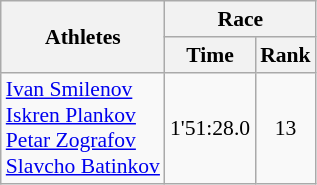<table class="wikitable" border="1" style="font-size:90%">
<tr>
<th rowspan=2>Athletes</th>
<th colspan=2>Race</th>
</tr>
<tr>
<th>Time</th>
<th>Rank</th>
</tr>
<tr>
<td><a href='#'>Ivan Smilenov</a><br><a href='#'>Iskren Plankov</a><br><a href='#'>Petar Zografov</a><br><a href='#'>Slavcho Batinkov</a></td>
<td align=center>1'51:28.0</td>
<td align=center>13</td>
</tr>
</table>
